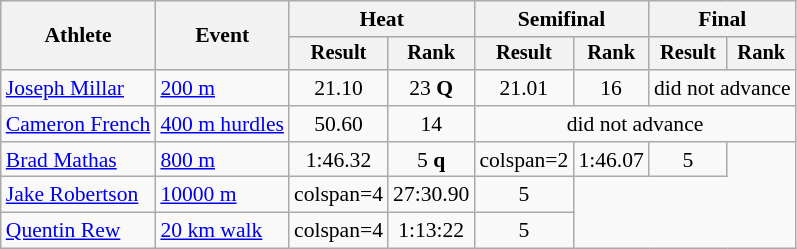<table class="wikitable" style="font-size:90%">
<tr>
<th rowspan=2>Athlete</th>
<th rowspan=2>Event</th>
<th colspan=2>Heat</th>
<th colspan=2>Semifinal</th>
<th colspan=2>Final</th>
</tr>
<tr style="font-size:95%">
<th>Result</th>
<th>Rank</th>
<th>Result</th>
<th>Rank</th>
<th>Result</th>
<th>Rank</th>
</tr>
<tr align=center>
<td align=left><a href='#'>Joseph Millar</a></td>
<td align=left><a href='#'>200 m</a></td>
<td>21.10</td>
<td>23 <strong>Q</strong></td>
<td>21.01</td>
<td>16</td>
<td colspan=2>did not advance</td>
</tr>
<tr align=center>
<td align=left><a href='#'>Cameron French</a></td>
<td align=left><a href='#'>400 m hurdles</a></td>
<td>50.60</td>
<td>14</td>
<td colspan=4>did not advance</td>
</tr>
<tr align=center>
<td align=left><a href='#'>Brad Mathas</a></td>
<td align=left><a href='#'>800 m</a></td>
<td>1:46.32</td>
<td>5 <strong>q</strong></td>
<td>colspan=2 </td>
<td>1:46.07</td>
<td>5</td>
</tr>
<tr align=center>
<td align=left><a href='#'>Jake Robertson</a></td>
<td align=left><a href='#'>10000 m</a></td>
<td>colspan=4 </td>
<td>27:30.90 </td>
<td>5</td>
</tr>
<tr align=center>
<td align=left><a href='#'>Quentin Rew</a></td>
<td align=left><a href='#'>20 km walk</a></td>
<td>colspan=4 </td>
<td>1:13:22</td>
<td>5</td>
</tr>
</table>
